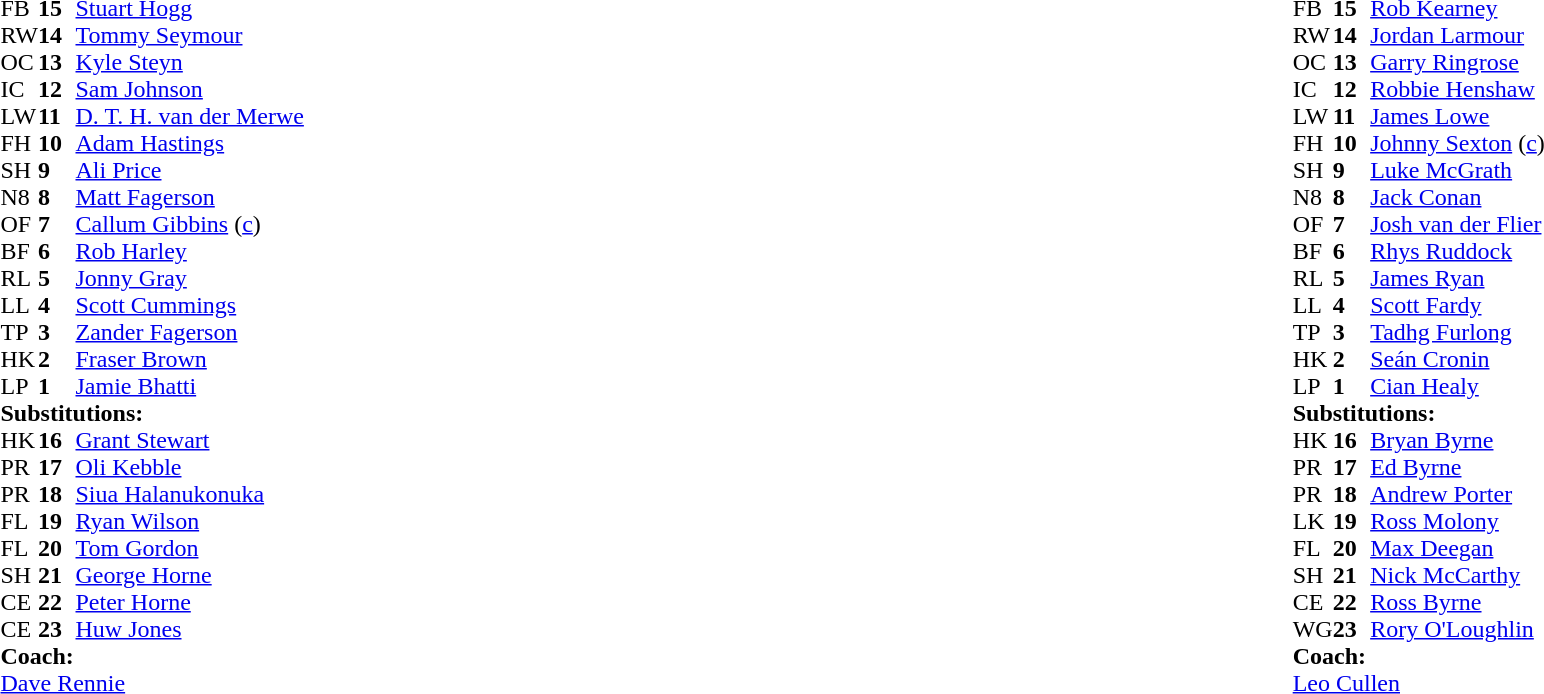<table style="width:100%;">
<tr>
<td style="vertical-align:top; width:50%"><br><table cellspacing="0" cellpadding="0">
<tr>
<th width="25"></th>
<th width="25"></th>
</tr>
<tr>
<td>FB</td>
<td><strong>15</strong></td>
<td> <a href='#'>Stuart Hogg</a></td>
<td></td>
</tr>
<tr>
<td>RW</td>
<td><strong>14</strong></td>
<td> <a href='#'>Tommy Seymour</a></td>
</tr>
<tr>
<td>OC</td>
<td><strong>13</strong></td>
<td> <a href='#'>Kyle Steyn</a></td>
<td></td>
<td></td>
</tr>
<tr>
<td>IC</td>
<td><strong>12</strong></td>
<td> <a href='#'>Sam Johnson</a></td>
<td></td>
</tr>
<tr>
<td>LW</td>
<td><strong>11</strong></td>
<td> <a href='#'>D. T. H. van der Merwe</a></td>
</tr>
<tr>
<td>FH</td>
<td><strong>10</strong></td>
<td> <a href='#'>Adam Hastings</a></td>
</tr>
<tr>
<td>SH</td>
<td><strong>9</strong></td>
<td> <a href='#'>Ali Price</a></td>
<td></td>
</tr>
<tr>
<td>N8</td>
<td><strong>8</strong></td>
<td> <a href='#'>Matt Fagerson</a></td>
</tr>
<tr>
<td>OF</td>
<td><strong>7</strong></td>
<td> <a href='#'>Callum Gibbins</a> (<a href='#'>c</a>)</td>
<td></td>
</tr>
<tr>
<td>BF</td>
<td><strong>6</strong></td>
<td> <a href='#'>Rob Harley</a></td>
<td></td>
</tr>
<tr>
<td>RL</td>
<td><strong>5</strong></td>
<td> <a href='#'>Jonny Gray</a></td>
</tr>
<tr>
<td>LL</td>
<td><strong>4</strong></td>
<td> <a href='#'>Scott Cummings</a></td>
</tr>
<tr>
<td>TP</td>
<td><strong>3</strong></td>
<td> <a href='#'>Zander Fagerson</a></td>
<td></td>
</tr>
<tr>
<td>HK</td>
<td><strong>2</strong></td>
<td> <a href='#'>Fraser Brown</a></td>
<td></td>
</tr>
<tr>
<td>LP</td>
<td><strong>1</strong></td>
<td> <a href='#'>Jamie Bhatti</a></td>
<td></td>
</tr>
<tr>
<td colspan=3><strong>Substitutions:</strong></td>
</tr>
<tr>
<td>HK</td>
<td><strong>16</strong></td>
<td> <a href='#'>Grant Stewart</a></td>
<td></td>
</tr>
<tr>
<td>PR</td>
<td><strong>17</strong></td>
<td> <a href='#'>Oli Kebble</a></td>
<td></td>
</tr>
<tr>
<td>PR</td>
<td><strong>18</strong></td>
<td> <a href='#'>Siua Halanukonuka</a></td>
<td></td>
</tr>
<tr>
<td>FL</td>
<td><strong>19</strong></td>
<td> <a href='#'>Ryan Wilson</a></td>
<td></td>
</tr>
<tr>
<td>FL</td>
<td><strong>20</strong></td>
<td> <a href='#'>Tom Gordon</a></td>
<td></td>
</tr>
<tr>
<td>SH</td>
<td><strong>21</strong></td>
<td> <a href='#'>George Horne</a></td>
<td></td>
</tr>
<tr>
<td>CE</td>
<td><strong>22</strong></td>
<td> <a href='#'>Peter Horne</a></td>
<td></td>
</tr>
<tr>
<td>CE</td>
<td><strong>23</strong></td>
<td> <a href='#'>Huw Jones</a></td>
<td></td>
</tr>
<tr>
<td colspan=3><strong>Coach:</strong></td>
</tr>
<tr>
<td colspan="4"> <a href='#'>Dave Rennie</a></td>
</tr>
<tr>
</tr>
</table>
</td>
<td valign="top"></td>
<td style="vertical-align:top; width:50%"><br><table cellspacing="0" cellpadding="0" style="margin:auto">
<tr>
<th width="25"></th>
<th width="25"></th>
</tr>
<tr>
<td>FB</td>
<td><strong>15</strong></td>
<td> <a href='#'>Rob Kearney</a></td>
<td></td>
<td></td>
</tr>
<tr>
<td>RW</td>
<td><strong>14</strong></td>
<td> <a href='#'>Jordan Larmour</a></td>
</tr>
<tr>
<td>OC</td>
<td><strong>13</strong></td>
<td> <a href='#'>Garry Ringrose</a></td>
</tr>
<tr>
<td>IC</td>
<td><strong>12</strong></td>
<td> <a href='#'>Robbie Henshaw</a></td>
</tr>
<tr>
<td>LW</td>
<td><strong>11</strong></td>
<td> <a href='#'>James Lowe</a></td>
</tr>
<tr>
<td>FH</td>
<td><strong>10</strong></td>
<td> <a href='#'>Johnny Sexton</a> (<a href='#'>c</a>)</td>
<td></td>
</tr>
<tr>
<td>SH</td>
<td><strong>9</strong></td>
<td> <a href='#'>Luke McGrath</a></td>
<td></td>
</tr>
<tr>
<td>N8</td>
<td><strong>8</strong></td>
<td> <a href='#'>Jack Conan</a></td>
</tr>
<tr>
<td>OF</td>
<td><strong>7</strong></td>
<td> <a href='#'>Josh van der Flier</a></td>
<td></td>
</tr>
<tr>
<td>BF</td>
<td><strong>6</strong></td>
<td> <a href='#'>Rhys Ruddock</a></td>
<td></td>
</tr>
<tr>
<td>RL</td>
<td><strong>5</strong></td>
<td> <a href='#'>James Ryan</a></td>
</tr>
<tr>
<td>LL</td>
<td><strong>4</strong></td>
<td> <a href='#'>Scott Fardy</a></td>
</tr>
<tr>
<td>TP</td>
<td><strong>3</strong></td>
<td> <a href='#'>Tadhg Furlong</a></td>
<td></td>
</tr>
<tr>
<td>HK</td>
<td><strong>2</strong></td>
<td> <a href='#'>Seán Cronin</a></td>
<td></td>
</tr>
<tr>
<td>LP</td>
<td><strong>1</strong></td>
<td> <a href='#'>Cian Healy</a></td>
<td></td>
</tr>
<tr>
<td colspan=3><strong>Substitutions:</strong></td>
</tr>
<tr>
<td>HK</td>
<td><strong>16</strong></td>
<td> <a href='#'>Bryan Byrne</a></td>
<td></td>
</tr>
<tr>
<td>PR</td>
<td><strong>17</strong></td>
<td> <a href='#'>Ed Byrne</a></td>
<td></td>
</tr>
<tr>
<td>PR</td>
<td><strong>18</strong></td>
<td> <a href='#'>Andrew Porter</a></td>
<td></td>
</tr>
<tr>
<td>LK</td>
<td><strong>19</strong></td>
<td> <a href='#'>Ross Molony</a></td>
<td></td>
</tr>
<tr>
<td>FL</td>
<td><strong>20</strong></td>
<td> <a href='#'>Max Deegan</a></td>
<td></td>
</tr>
<tr>
<td>SH</td>
<td><strong>21</strong></td>
<td> <a href='#'>Nick McCarthy</a></td>
<td></td>
</tr>
<tr>
<td>CE</td>
<td><strong>22</strong></td>
<td> <a href='#'>Ross Byrne</a></td>
<td></td>
</tr>
<tr>
<td>WG</td>
<td><strong>23</strong></td>
<td> <a href='#'>Rory O'Loughlin</a></td>
</tr>
<tr>
<td colspan=3><strong>Coach:</strong></td>
</tr>
<tr>
<td colspan="4"> <a href='#'>Leo Cullen</a></td>
</tr>
</table>
</td>
</tr>
</table>
